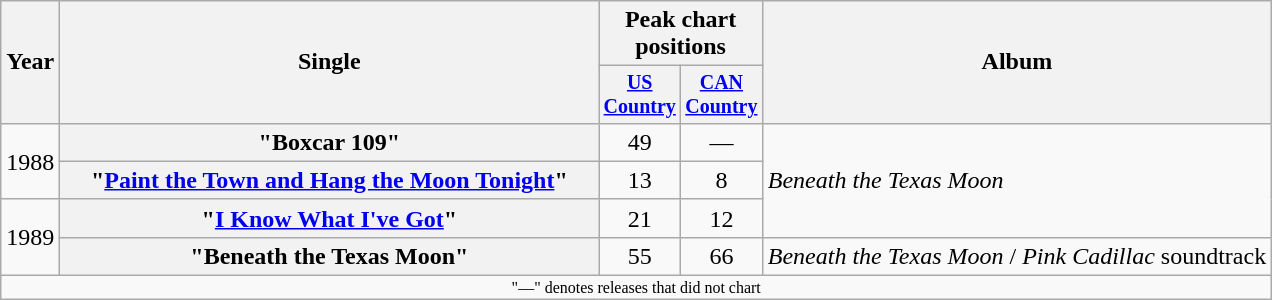<table class="wikitable plainrowheaders" style="text-align:center;">
<tr>
<th rowspan="2">Year</th>
<th rowspan="2" style="width:22em;">Single</th>
<th colspan="2">Peak chart<br>positions</th>
<th rowspan="2">Album</th>
</tr>
<tr style="font-size:smaller;">
<th style="width:45px;"><a href='#'>US Country</a><br></th>
<th style="width:45px;"><a href='#'>CAN Country</a></th>
</tr>
<tr>
<td rowspan="2">1988</td>
<th scope="row">"Boxcar 109"</th>
<td>49</td>
<td>—</td>
<td style="text-align:left;" rowspan="3"><em>Beneath the Texas Moon</em></td>
</tr>
<tr>
<th scope="row">"<a href='#'>Paint the Town and Hang the Moon Tonight</a>"</th>
<td>13</td>
<td>8</td>
</tr>
<tr>
<td rowspan="2">1989</td>
<th scope="row">"<a href='#'>I Know What I've Got</a>"</th>
<td>21</td>
<td>12</td>
</tr>
<tr>
<th scope="row">"Beneath the Texas Moon"</th>
<td>55</td>
<td>66</td>
<td style="text-align:left;"><em>Beneath the Texas Moon</em> / <em>Pink Cadillac</em> soundtrack</td>
</tr>
<tr>
<td colspan="5" style="font-size:8pt">"—" denotes releases that did not chart</td>
</tr>
</table>
